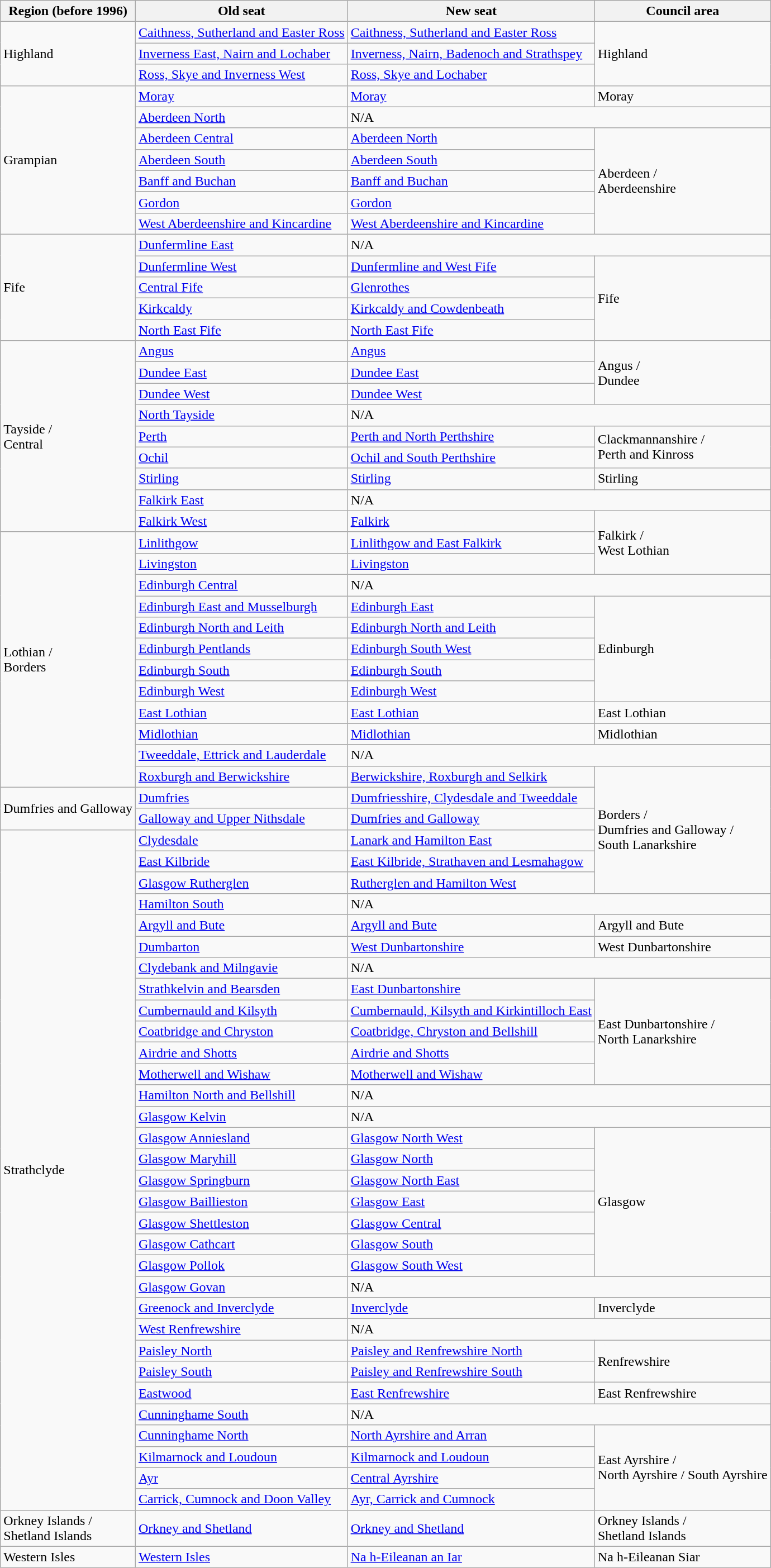<table class="wikitable">
<tr>
<th>Region (before 1996)</th>
<th>Old seat</th>
<th>New seat</th>
<th>Council area</th>
</tr>
<tr>
<td rowspan="3">Highland</td>
<td><a href='#'>Caithness, Sutherland and Easter Ross</a></td>
<td><a href='#'>Caithness, Sutherland and Easter Ross</a></td>
<td rowspan="3">Highland</td>
</tr>
<tr>
<td><a href='#'>Inverness East, Nairn and Lochaber</a></td>
<td><a href='#'>Inverness, Nairn, Badenoch and Strathspey</a></td>
</tr>
<tr>
<td><a href='#'>Ross, Skye and Inverness West</a></td>
<td><a href='#'>Ross, Skye and Lochaber</a></td>
</tr>
<tr>
<td rowspan="7">Grampian</td>
<td><a href='#'>Moray</a></td>
<td><a href='#'>Moray</a></td>
<td>Moray</td>
</tr>
<tr>
<td><a href='#'>Aberdeen North</a></td>
<td colspan="2">N/A</td>
</tr>
<tr>
<td><a href='#'>Aberdeen Central</a></td>
<td><a href='#'>Aberdeen North</a></td>
<td rowspan="5">Aberdeen /<br>Aberdeenshire</td>
</tr>
<tr>
<td><a href='#'>Aberdeen South</a></td>
<td><a href='#'>Aberdeen South</a></td>
</tr>
<tr>
<td><a href='#'>Banff and Buchan</a></td>
<td><a href='#'>Banff and Buchan</a></td>
</tr>
<tr>
<td><a href='#'>Gordon</a></td>
<td><a href='#'>Gordon</a></td>
</tr>
<tr>
<td><a href='#'>West Aberdeenshire and Kincardine</a></td>
<td><a href='#'>West Aberdeenshire and Kincardine</a></td>
</tr>
<tr>
<td rowspan="5">Fife</td>
<td><a href='#'>Dunfermline East</a></td>
<td colspan="2">N/A</td>
</tr>
<tr>
<td><a href='#'>Dunfermline West</a></td>
<td><a href='#'>Dunfermline and West Fife</a></td>
<td rowspan="4">Fife</td>
</tr>
<tr>
<td><a href='#'>Central Fife</a></td>
<td><a href='#'>Glenrothes</a></td>
</tr>
<tr>
<td><a href='#'>Kirkcaldy</a></td>
<td><a href='#'>Kirkcaldy and Cowdenbeath</a></td>
</tr>
<tr>
<td><a href='#'>North East Fife</a></td>
<td><a href='#'>North East Fife</a></td>
</tr>
<tr>
<td rowspan="9">Tayside /<br>Central</td>
<td><a href='#'>Angus</a></td>
<td><a href='#'>Angus</a></td>
<td rowspan="3">Angus /<br>Dundee</td>
</tr>
<tr>
<td><a href='#'>Dundee East</a></td>
<td><a href='#'>Dundee East</a></td>
</tr>
<tr>
<td><a href='#'>Dundee West</a></td>
<td><a href='#'>Dundee West</a></td>
</tr>
<tr>
<td><a href='#'>North Tayside</a></td>
<td colspan="2">N/A</td>
</tr>
<tr>
<td><a href='#'>Perth</a></td>
<td><a href='#'>Perth and North Perthshire</a></td>
<td rowspan="2">Clackmannanshire /<br>Perth and Kinross</td>
</tr>
<tr>
<td><a href='#'>Ochil</a></td>
<td><a href='#'>Ochil and South Perthshire</a></td>
</tr>
<tr>
<td><a href='#'>Stirling</a></td>
<td><a href='#'>Stirling</a></td>
<td>Stirling</td>
</tr>
<tr>
<td><a href='#'>Falkirk East</a></td>
<td colspan="2">N/A</td>
</tr>
<tr>
<td><a href='#'>Falkirk West</a></td>
<td><a href='#'>Falkirk</a></td>
<td rowspan="3">Falkirk /<br>West Lothian</td>
</tr>
<tr>
<td rowspan="12">Lothian /<br>Borders</td>
<td><a href='#'>Linlithgow</a></td>
<td><a href='#'>Linlithgow and East Falkirk</a></td>
</tr>
<tr>
<td><a href='#'>Livingston</a></td>
<td><a href='#'>Livingston</a></td>
</tr>
<tr>
<td><a href='#'>Edinburgh Central</a></td>
<td colspan="2">N/A</td>
</tr>
<tr>
<td><a href='#'>Edinburgh East and Musselburgh</a></td>
<td><a href='#'>Edinburgh East</a></td>
<td rowspan="5">Edinburgh</td>
</tr>
<tr>
<td><a href='#'>Edinburgh North and Leith</a></td>
<td><a href='#'>Edinburgh North and Leith</a></td>
</tr>
<tr>
<td><a href='#'>Edinburgh Pentlands</a></td>
<td><a href='#'>Edinburgh South West</a></td>
</tr>
<tr>
<td><a href='#'>Edinburgh South</a></td>
<td><a href='#'>Edinburgh South</a></td>
</tr>
<tr>
<td><a href='#'>Edinburgh West</a></td>
<td><a href='#'>Edinburgh West</a></td>
</tr>
<tr>
<td><a href='#'>East Lothian</a></td>
<td><a href='#'>East Lothian</a></td>
<td>East Lothian</td>
</tr>
<tr>
<td><a href='#'>Midlothian</a></td>
<td><a href='#'>Midlothian</a></td>
<td>Midlothian</td>
</tr>
<tr>
<td><a href='#'>Tweeddale, Ettrick and Lauderdale</a></td>
<td colspan="2">N/A</td>
</tr>
<tr>
<td><a href='#'>Roxburgh and Berwickshire</a></td>
<td><a href='#'>Berwickshire, Roxburgh and Selkirk</a></td>
<td rowspan="6">Borders /<br>Dumfries and Galloway /<br>South Lanarkshire</td>
</tr>
<tr>
<td rowspan="2">Dumfries and Galloway</td>
<td><a href='#'>Dumfries</a></td>
<td><a href='#'>Dumfriesshire, Clydesdale and Tweeddale</a></td>
</tr>
<tr>
<td><a href='#'>Galloway and Upper Nithsdale</a></td>
<td><a href='#'>Dumfries and Galloway</a></td>
</tr>
<tr>
<td rowspan="32">Strathclyde</td>
<td><a href='#'>Clydesdale</a></td>
<td><a href='#'>Lanark and Hamilton East</a></td>
</tr>
<tr>
<td><a href='#'>East Kilbride</a></td>
<td><a href='#'>East Kilbride, Strathaven and Lesmahagow</a></td>
</tr>
<tr>
<td><a href='#'>Glasgow Rutherglen</a></td>
<td><a href='#'>Rutherglen and Hamilton West</a></td>
</tr>
<tr>
<td><a href='#'>Hamilton South</a></td>
<td colspan="2">N/A</td>
</tr>
<tr>
<td><a href='#'>Argyll and Bute</a></td>
<td><a href='#'>Argyll and Bute</a></td>
<td>Argyll and Bute</td>
</tr>
<tr>
<td><a href='#'>Dumbarton</a></td>
<td><a href='#'>West Dunbartonshire</a></td>
<td>West Dunbartonshire</td>
</tr>
<tr>
<td><a href='#'>Clydebank and Milngavie</a></td>
<td colspan="2">N/A</td>
</tr>
<tr>
<td><a href='#'>Strathkelvin and Bearsden</a></td>
<td><a href='#'>East Dunbartonshire</a></td>
<td rowspan="5">East Dunbartonshire /<br>North Lanarkshire</td>
</tr>
<tr>
<td><a href='#'>Cumbernauld and Kilsyth</a></td>
<td><a href='#'>Cumbernauld, Kilsyth and Kirkintilloch East</a></td>
</tr>
<tr>
<td><a href='#'>Coatbridge and Chryston</a></td>
<td><a href='#'>Coatbridge, Chryston and Bellshill</a></td>
</tr>
<tr>
<td><a href='#'>Airdrie and Shotts</a></td>
<td><a href='#'>Airdrie and Shotts</a></td>
</tr>
<tr>
<td><a href='#'>Motherwell and Wishaw</a></td>
<td><a href='#'>Motherwell and Wishaw</a></td>
</tr>
<tr>
<td><a href='#'>Hamilton North and Bellshill</a></td>
<td colspan="2">N/A</td>
</tr>
<tr>
<td><a href='#'>Glasgow Kelvin</a></td>
<td colspan="2">N/A</td>
</tr>
<tr>
<td><a href='#'>Glasgow Anniesland</a></td>
<td><a href='#'>Glasgow North West</a></td>
<td rowspan="7">Glasgow</td>
</tr>
<tr>
<td><a href='#'>Glasgow Maryhill</a></td>
<td><a href='#'>Glasgow North</a></td>
</tr>
<tr>
<td><a href='#'>Glasgow Springburn</a></td>
<td><a href='#'>Glasgow North East</a></td>
</tr>
<tr>
<td><a href='#'>Glasgow Baillieston</a></td>
<td><a href='#'>Glasgow East</a></td>
</tr>
<tr>
<td><a href='#'>Glasgow Shettleston</a></td>
<td><a href='#'>Glasgow Central</a></td>
</tr>
<tr>
<td><a href='#'>Glasgow Cathcart</a></td>
<td><a href='#'>Glasgow South</a></td>
</tr>
<tr>
<td><a href='#'>Glasgow Pollok</a></td>
<td><a href='#'>Glasgow South West</a></td>
</tr>
<tr>
<td><a href='#'>Glasgow Govan</a></td>
<td colspan="2">N/A</td>
</tr>
<tr>
<td><a href='#'>Greenock and Inverclyde</a></td>
<td><a href='#'>Inverclyde</a></td>
<td>Inverclyde</td>
</tr>
<tr>
<td><a href='#'>West Renfrewshire</a></td>
<td colspan="2">N/A</td>
</tr>
<tr>
<td><a href='#'>Paisley North</a></td>
<td><a href='#'>Paisley and Renfrewshire North</a></td>
<td rowspan="2">Renfrewshire</td>
</tr>
<tr>
<td><a href='#'>Paisley South</a></td>
<td><a href='#'>Paisley and Renfrewshire South</a></td>
</tr>
<tr>
<td><a href='#'>Eastwood</a></td>
<td><a href='#'>East Renfrewshire</a></td>
<td>East Renfrewshire</td>
</tr>
<tr>
<td><a href='#'>Cunninghame South</a></td>
<td colspan="2">N/A</td>
</tr>
<tr>
<td><a href='#'>Cunninghame North</a></td>
<td><a href='#'>North Ayrshire and Arran</a></td>
<td rowspan="4">East Ayrshire /<br>North Ayrshire /
South Ayrshire</td>
</tr>
<tr>
<td><a href='#'>Kilmarnock and Loudoun</a></td>
<td><a href='#'>Kilmarnock and Loudoun</a></td>
</tr>
<tr>
<td><a href='#'>Ayr</a></td>
<td><a href='#'>Central Ayrshire</a></td>
</tr>
<tr>
<td><a href='#'>Carrick, Cumnock and Doon Valley</a></td>
<td><a href='#'>Ayr, Carrick and Cumnock</a></td>
</tr>
<tr>
<td>Orkney Islands /<br>Shetland Islands</td>
<td><a href='#'>Orkney and Shetland</a></td>
<td><a href='#'>Orkney and Shetland</a></td>
<td>Orkney Islands /<br>Shetland Islands</td>
</tr>
<tr>
<td>Western Isles</td>
<td><a href='#'>Western Isles</a></td>
<td><a href='#'>Na h-Eileanan an Iar</a></td>
<td>Na h-Eileanan Siar</td>
</tr>
</table>
